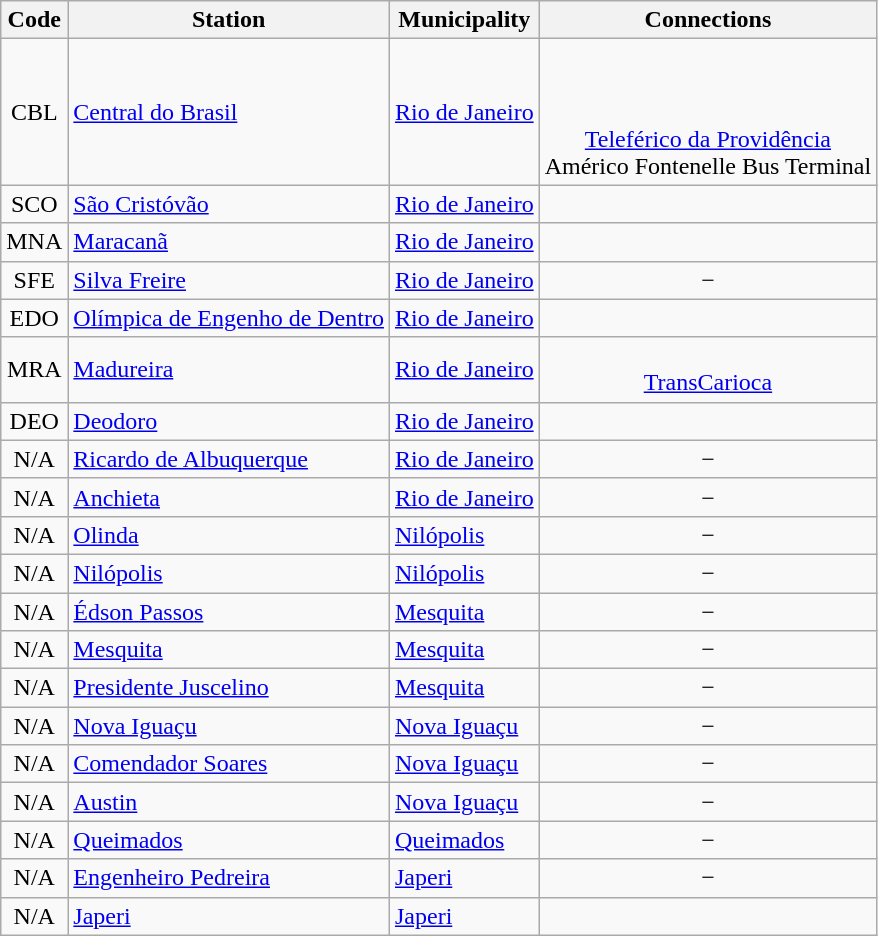<table class="wikitable">
<tr>
<th style="text-align:center;">Code</th>
<th style="text-align:center;">Station</th>
<th style="text-align:center;">Municipality</th>
<th style="text-align:center;">Connections</th>
</tr>
<tr>
<td style="text-align:center;">CBL</td>
<td style="text-align:left;"><a href='#'>Central do Brasil</a></td>
<td style="text-align:left;"><a href='#'>Rio de Janeiro</a></td>
<td style="text-align:center;"> <strong></strong> <strong></strong> <strong></strong><br>  <br>  <br> <a href='#'>Teleférico da Providência</a><br> Américo Fontenelle Bus Terminal</td>
</tr>
<tr>
<td style="text-align:center;">SCO</td>
<td style="text-align:left;"><a href='#'>São Cristóvão</a></td>
<td style="text-align:left;"><a href='#'>Rio de Janeiro</a></td>
<td style="text-align:center;"> <strong></strong> <strong></strong> <strong></strong><br>  </td>
</tr>
<tr>
<td style="text-align:center;">MNA</td>
<td style="text-align:left;"><a href='#'>Maracanã</a></td>
<td style="text-align:left;"><a href='#'>Rio de Janeiro</a></td>
<td style="text-align:center;"> <strong></strong> <strong></strong> <strong></strong><br>  </td>
</tr>
<tr>
<td style="text-align:center;">SFE</td>
<td style="text-align:left;"><a href='#'>Silva Freire</a></td>
<td style="text-align:left;"><a href='#'>Rio de Janeiro</a></td>
<td style="text-align:center;">−</td>
</tr>
<tr>
<td style="text-align:center;">EDO</td>
<td style="text-align:left;"><a href='#'>Olímpica de Engenho de Dentro</a></td>
<td style="text-align:left;"><a href='#'>Rio de Janeiro</a></td>
<td style="text-align:center;"> <strong></strong></td>
</tr>
<tr>
<td style="text-align:center;">MRA</td>
<td style="text-align:left;"><a href='#'>Madureira</a></td>
<td style="text-align:left;"><a href='#'>Rio de Janeiro</a></td>
<td style="text-align:center;"> <strong></strong><br> <a href='#'>TransCarioca</a></td>
</tr>
<tr>
<td style="text-align:center;">DEO</td>
<td style="text-align:left;"><a href='#'>Deodoro</a></td>
<td style="text-align:left;"><a href='#'>Rio de Janeiro</a></td>
<td style="text-align:center;"> <strong></strong></td>
</tr>
<tr>
<td style="text-align:center;">N/A</td>
<td style="text-align:left;"><a href='#'>Ricardo de Albuquerque</a></td>
<td style="text-align:left;"><a href='#'>Rio de Janeiro</a></td>
<td style="text-align:center;">−</td>
</tr>
<tr>
<td style="text-align:center;">N/A</td>
<td style="text-align:left;"><a href='#'>Anchieta</a></td>
<td style="text-align:left;"><a href='#'>Rio de Janeiro</a></td>
<td style="text-align:center;">−</td>
</tr>
<tr>
<td style="text-align:center;">N/A</td>
<td style="text-align:left;"><a href='#'>Olinda</a></td>
<td style="text-align:left;"><a href='#'>Nilópolis</a></td>
<td style="text-align:center;">−</td>
</tr>
<tr>
<td style="text-align:center;">N/A</td>
<td style="text-align:left;"><a href='#'>Nilópolis</a></td>
<td style="text-align:left;"><a href='#'>Nilópolis</a></td>
<td style="text-align:center;">−</td>
</tr>
<tr>
<td style="text-align:center;">N/A</td>
<td style="text-align:left;"><a href='#'>Édson Passos</a></td>
<td style="text-align:left;"><a href='#'>Mesquita</a></td>
<td style="text-align:center;">−</td>
</tr>
<tr>
<td style="text-align:center;">N/A</td>
<td style="text-align:left;"><a href='#'>Mesquita</a></td>
<td style="text-align:left;"><a href='#'>Mesquita</a></td>
<td style="text-align:center;">−</td>
</tr>
<tr>
<td style="text-align:center;">N/A</td>
<td style="text-align:left;"><a href='#'>Presidente Juscelino</a></td>
<td style="text-align:left;"><a href='#'>Mesquita</a></td>
<td style="text-align:center;">−</td>
</tr>
<tr>
<td style="text-align:center;">N/A</td>
<td style="text-align:left;"><a href='#'>Nova Iguaçu</a></td>
<td style="text-align:left;"><a href='#'>Nova Iguaçu</a></td>
<td style="text-align:center;">−</td>
</tr>
<tr>
<td style="text-align:center;">N/A</td>
<td style="text-align:left;"><a href='#'>Comendador Soares</a></td>
<td style="text-align:left;"><a href='#'>Nova Iguaçu</a></td>
<td style="text-align:center;">−</td>
</tr>
<tr>
<td style="text-align:center;">N/A</td>
<td style="text-align:left;"><a href='#'>Austin</a></td>
<td style="text-align:left;"><a href='#'>Nova Iguaçu</a></td>
<td style="text-align:center;">−</td>
</tr>
<tr>
<td style="text-align:center;">N/A</td>
<td style="text-align:left;"><a href='#'>Queimados</a></td>
<td style="text-align:left;"><a href='#'>Queimados</a></td>
<td style="text-align:center;">−</td>
</tr>
<tr>
<td style="text-align:center;">N/A</td>
<td style="text-align:left;"><a href='#'>Engenheiro Pedreira</a></td>
<td style="text-align:left;"><a href='#'>Japeri</a></td>
<td style="text-align:center;">−</td>
</tr>
<tr>
<td style="text-align:center;">N/A</td>
<td style="text-align:left;"><a href='#'>Japeri</a></td>
<td style="text-align:left;"><a href='#'>Japeri</a></td>
<td style="text-align:center;"> <strong></strong></td>
</tr>
</table>
